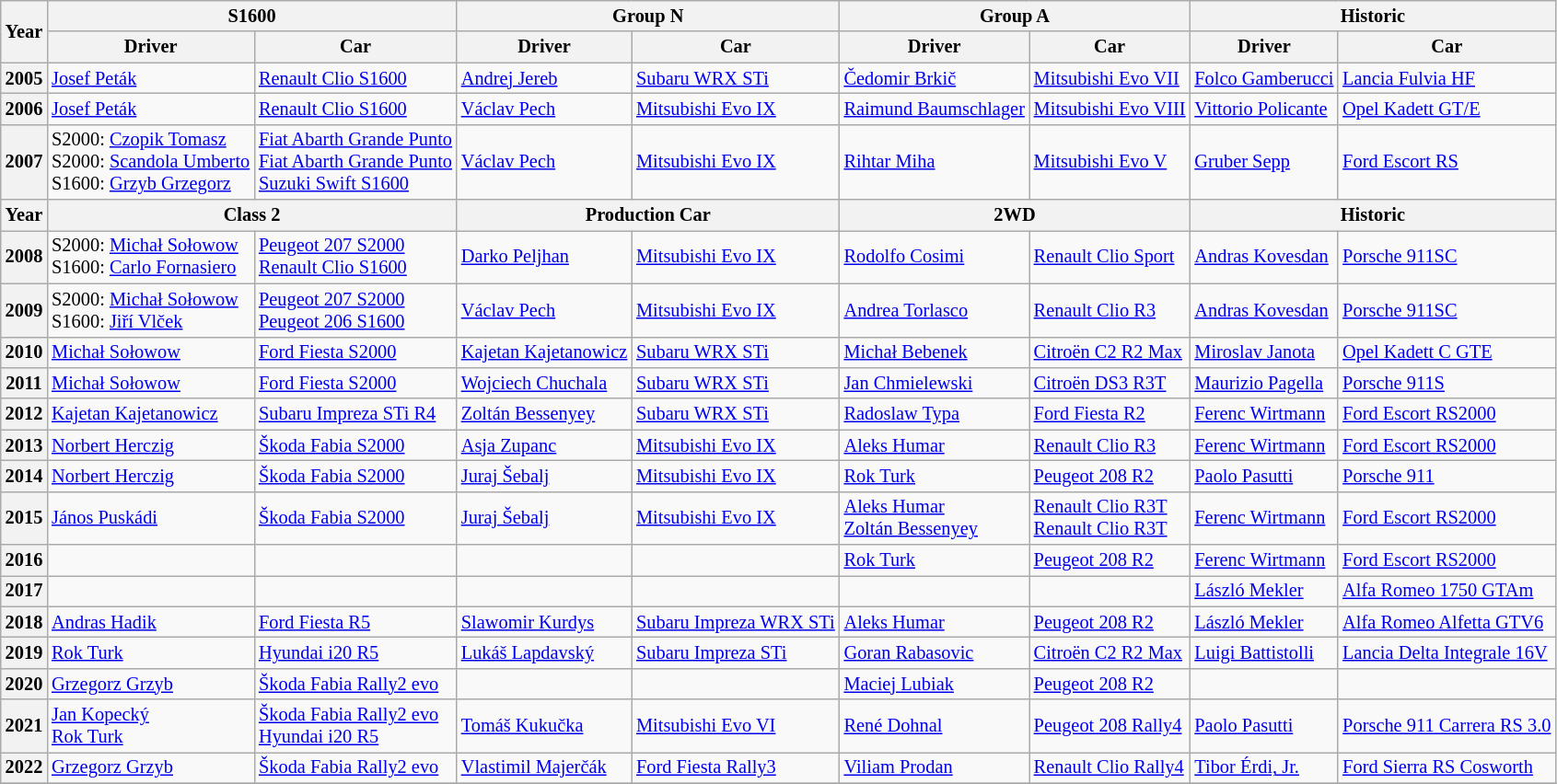<table class="wikitable" style="font-size: 85%">
<tr>
<th rowspan=2>Year</th>
<th colspan=2>S1600</th>
<th colspan=2>Group N</th>
<th colspan=2>Group A</th>
<th colspan=2>Historic</th>
</tr>
<tr>
<th>Driver</th>
<th>Car</th>
<th>Driver</th>
<th>Car</th>
<th>Driver</th>
<th>Car</th>
<th>Driver</th>
<th>Car</th>
</tr>
<tr>
<th>2005</th>
<td> <a href='#'>Josef Peták</a></td>
<td><a href='#'>Renault Clio S1600</a></td>
<td> <a href='#'>Andrej Jereb</a></td>
<td><a href='#'>Subaru WRX STi</a></td>
<td> <a href='#'>Čedomir Brkič</a></td>
<td><a href='#'>Mitsubishi Evo VII</a></td>
<td> <a href='#'>Folco Gamberucci</a></td>
<td><a href='#'>Lancia Fulvia HF</a></td>
</tr>
<tr>
<th>2006</th>
<td> <a href='#'>Josef Peták</a></td>
<td><a href='#'>Renault Clio S1600</a></td>
<td> <a href='#'>Václav Pech</a></td>
<td><a href='#'>Mitsubishi Evo IX</a></td>
<td> <a href='#'>Raimund Baumschlager</a></td>
<td><a href='#'>Mitsubishi Evo VIII</a></td>
<td> <a href='#'>Vittorio Policante</a></td>
<td><a href='#'>Opel Kadett GT/E</a></td>
</tr>
<tr>
<th>2007</th>
<td>S2000:  <a href='#'>Czopik Tomasz</a><br> S2000:  <a href='#'>Scandola Umberto</a><br> S1600:  <a href='#'>Grzyb Grzegorz</a></td>
<td><a href='#'>Fiat Abarth Grande Punto</a><br> <a href='#'>Fiat Abarth Grande Punto</a><br> <a href='#'>Suzuki Swift S1600</a></td>
<td> <a href='#'>Václav Pech</a></td>
<td><a href='#'>Mitsubishi Evo IX</a></td>
<td> <a href='#'>Rihtar Miha</a></td>
<td><a href='#'>Mitsubishi Evo V</a></td>
<td> <a href='#'>Gruber Sepp</a></td>
<td><a href='#'>Ford Escort RS</a></td>
</tr>
<tr>
<th>Year</th>
<th colspan=2>Class 2</th>
<th colspan=2>Production Car</th>
<th colspan=2>2WD</th>
<th colspan=2>Historic</th>
</tr>
<tr>
<th>2008</th>
<td>S2000:  <a href='#'>Michał Sołowow</a><br> S1600:  <a href='#'>Carlo Fornasiero</a></td>
<td><a href='#'>Peugeot 207 S2000</a><br> <a href='#'>Renault Clio S1600</a></td>
<td> <a href='#'>Darko Peljhan</a></td>
<td><a href='#'>Mitsubishi Evo IX</a></td>
<td> <a href='#'>Rodolfo Cosimi</a></td>
<td><a href='#'>Renault Clio Sport</a></td>
<td> <a href='#'>Andras Kovesdan</a></td>
<td><a href='#'>Porsche 911SC</a></td>
</tr>
<tr>
<th>2009</th>
<td>S2000:  <a href='#'>Michał Sołowow</a><br> S1600:  <a href='#'>Jiří Vlček</a></td>
<td><a href='#'>Peugeot 207 S2000</a><br> <a href='#'>Peugeot 206 S1600</a></td>
<td> <a href='#'>Václav Pech</a></td>
<td><a href='#'>Mitsubishi Evo IX</a></td>
<td> <a href='#'>Andrea Torlasco</a></td>
<td><a href='#'>Renault Clio R3</a></td>
<td> <a href='#'>Andras Kovesdan</a></td>
<td><a href='#'>Porsche 911SC</a></td>
</tr>
<tr>
<th>2010</th>
<td> <a href='#'>Michał Sołowow</a></td>
<td><a href='#'>Ford Fiesta S2000</a></td>
<td> <a href='#'>Kajetan Kajetanowicz</a></td>
<td><a href='#'>Subaru WRX STi</a></td>
<td> <a href='#'>Michał Bebenek</a></td>
<td><a href='#'>Citroën C2 R2 Max</a></td>
<td> <a href='#'>Miroslav Janota</a></td>
<td><a href='#'>Opel Kadett C GTE</a></td>
</tr>
<tr>
<th>2011</th>
<td> <a href='#'>Michał Sołowow</a></td>
<td><a href='#'>Ford Fiesta S2000</a></td>
<td> <a href='#'>Wojciech Chuchala</a></td>
<td><a href='#'>Subaru WRX STi</a></td>
<td> <a href='#'>Jan Chmielewski</a></td>
<td><a href='#'>Citroën DS3 R3T</a></td>
<td> <a href='#'>Maurizio Pagella</a></td>
<td><a href='#'>Porsche 911S</a></td>
</tr>
<tr>
<th>2012</th>
<td> <a href='#'>Kajetan Kajetanowicz</a></td>
<td><a href='#'>Subaru Impreza STi R4</a></td>
<td> <a href='#'>Zoltán Bessenyey</a></td>
<td><a href='#'>Subaru WRX STi</a></td>
<td> <a href='#'>Radoslaw Typa</a></td>
<td><a href='#'>Ford Fiesta R2</a></td>
<td> <a href='#'>Ferenc Wirtmann</a></td>
<td><a href='#'>Ford Escort RS2000</a></td>
</tr>
<tr>
<th>2013</th>
<td> <a href='#'>Norbert Herczig</a></td>
<td><a href='#'>Škoda Fabia S2000</a></td>
<td> <a href='#'>Asja Zupanc</a></td>
<td><a href='#'>Mitsubishi Evo IX</a></td>
<td> <a href='#'>Aleks Humar</a></td>
<td><a href='#'>Renault Clio R3</a></td>
<td> <a href='#'>Ferenc Wirtmann</a></td>
<td><a href='#'>Ford Escort RS2000</a></td>
</tr>
<tr>
<th>2014</th>
<td> <a href='#'>Norbert Herczig</a></td>
<td><a href='#'>Škoda Fabia S2000</a></td>
<td> <a href='#'>Juraj Šebalj</a></td>
<td><a href='#'>Mitsubishi Evo IX</a></td>
<td> <a href='#'>Rok Turk</a></td>
<td><a href='#'>Peugeot 208 R2</a></td>
<td> <a href='#'>Paolo Pasutti</a></td>
<td><a href='#'>Porsche 911</a></td>
</tr>
<tr>
<th>2015</th>
<td> <a href='#'>János Puskádi</a></td>
<td><a href='#'>Škoda Fabia S2000</a></td>
<td> <a href='#'>Juraj Šebalj</a></td>
<td><a href='#'>Mitsubishi Evo IX</a></td>
<td> <a href='#'>Aleks Humar</a><br>  <a href='#'>Zoltán Bessenyey</a></td>
<td><a href='#'>Renault Clio R3T</a><br> <a href='#'>Renault Clio R3T</a></td>
<td> <a href='#'>Ferenc Wirtmann</a></td>
<td><a href='#'>Ford Escort RS2000</a></td>
</tr>
<tr>
<th>2016</th>
<td></td>
<td></td>
<td></td>
<td></td>
<td> <a href='#'>Rok Turk</a></td>
<td><a href='#'>Peugeot 208 R2</a></td>
<td> <a href='#'>Ferenc Wirtmann</a></td>
<td><a href='#'>Ford Escort RS2000</a></td>
</tr>
<tr>
<th>2017</th>
<td></td>
<td></td>
<td></td>
<td></td>
<td></td>
<td></td>
<td> <a href='#'>László Mekler</a></td>
<td><a href='#'>Alfa Romeo 1750 GTAm</a></td>
</tr>
<tr>
<th>2018</th>
<td> <a href='#'>Andras Hadik</a></td>
<td><a href='#'>Ford Fiesta R5</a></td>
<td> <a href='#'>Slawomir Kurdys</a></td>
<td><a href='#'>Subaru Impreza WRX STi</a></td>
<td> <a href='#'>Aleks Humar</a></td>
<td><a href='#'>Peugeot 208 R2</a></td>
<td> <a href='#'>László Mekler</a></td>
<td><a href='#'>Alfa Romeo Alfetta GTV6</a></td>
</tr>
<tr>
<th>2019</th>
<td> <a href='#'>Rok Turk</a></td>
<td><a href='#'>Hyundai i20 R5</a></td>
<td> <a href='#'>Lukáš Lapdavský</a></td>
<td><a href='#'>Subaru Impreza STi</a></td>
<td> <a href='#'>Goran Rabasovic</a></td>
<td><a href='#'>Citroën C2 R2 Max</a></td>
<td> <a href='#'>Luigi Battistolli</a></td>
<td><a href='#'>Lancia Delta Integrale 16V</a></td>
</tr>
<tr>
<th>2020</th>
<td> <a href='#'>Grzegorz Grzyb</a></td>
<td><a href='#'>Škoda Fabia Rally2 evo</a></td>
<td></td>
<td></td>
<td> <a href='#'>Maciej Lubiak</a></td>
<td><a href='#'>Peugeot 208 R2</a></td>
<td></td>
<td></td>
</tr>
<tr>
<th>2021</th>
<td> <a href='#'>Jan Kopecký</a><br>  <a href='#'>Rok Turk</a></td>
<td><a href='#'>Škoda Fabia Rally2 evo</a><br> <a href='#'>Hyundai i20 R5</a></td>
<td> <a href='#'>Tomáš Kukučka</a></td>
<td><a href='#'>Mitsubishi Evo VI</a></td>
<td> <a href='#'>René Dohnal</a></td>
<td><a href='#'>Peugeot 208 Rally4</a></td>
<td> <a href='#'>Paolo Pasutti</a></td>
<td><a href='#'>Porsche 911 Carrera RS 3.0</a></td>
</tr>
<tr>
<th>2022</th>
<td> <a href='#'>Grzegorz Grzyb</a></td>
<td><a href='#'>Škoda Fabia Rally2 evo</a></td>
<td> <a href='#'>Vlastimil Majerčák</a></td>
<td><a href='#'>Ford Fiesta Rally3</a></td>
<td> <a href='#'>Viliam Prodan</a></td>
<td><a href='#'>Renault Clio Rally4</a></td>
<td> <a href='#'>Tibor Érdi, Jr.</a></td>
<td><a href='#'>Ford Sierra RS Cosworth</a></td>
</tr>
<tr>
</tr>
</table>
